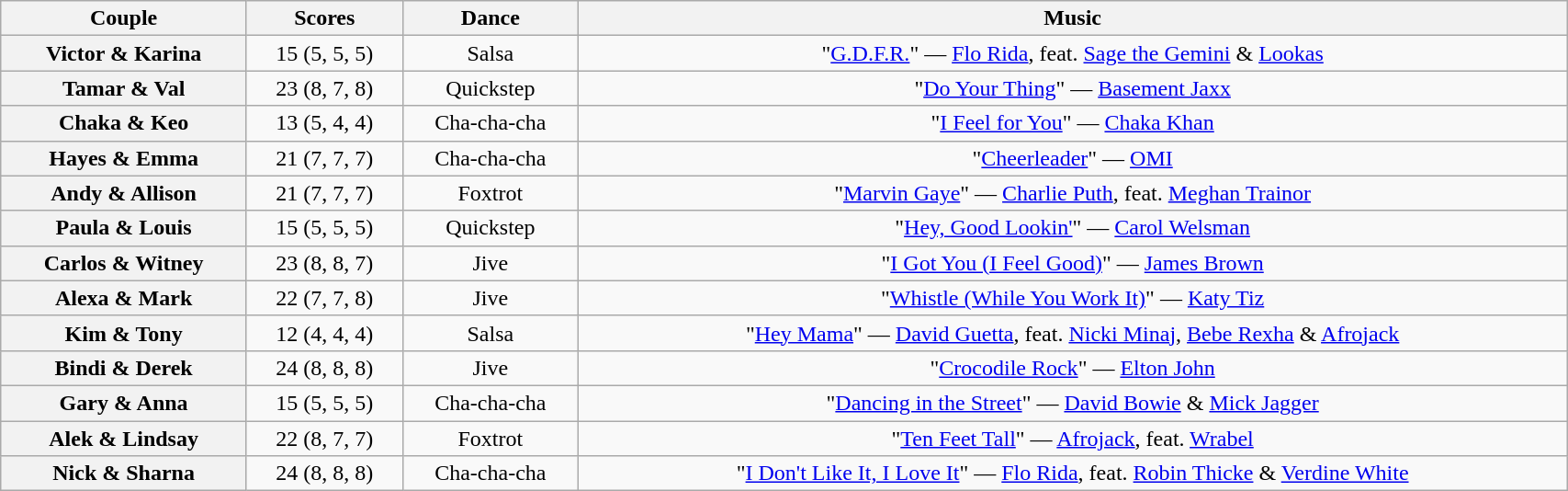<table class="wikitable sortable" style="text-align:center; width:90%">
<tr>
<th scope="col">Couple</th>
<th scope="col">Scores</th>
<th scope="col" class="unsortable">Dance</th>
<th scope="col" class="unsortable">Music</th>
</tr>
<tr>
<th scope="row">Victor & Karina</th>
<td>15 (5, 5, 5)</td>
<td>Salsa</td>
<td>"<a href='#'>G.D.F.R.</a>" — <a href='#'>Flo Rida</a>, feat. <a href='#'>Sage the Gemini</a> & <a href='#'>Lookas</a></td>
</tr>
<tr>
<th scope="row">Tamar & Val</th>
<td>23 (8, 7, 8)</td>
<td>Quickstep</td>
<td>"<a href='#'>Do Your Thing</a>" — <a href='#'>Basement Jaxx</a></td>
</tr>
<tr>
<th scope="row">Chaka & Keo</th>
<td>13 (5, 4, 4)</td>
<td>Cha-cha-cha</td>
<td>"<a href='#'>I Feel for You</a>" — <a href='#'>Chaka Khan</a></td>
</tr>
<tr>
<th scope="row">Hayes & Emma</th>
<td>21 (7, 7, 7)</td>
<td>Cha-cha-cha</td>
<td>"<a href='#'>Cheerleader</a>" — <a href='#'>OMI</a></td>
</tr>
<tr>
<th scope="row">Andy & Allison</th>
<td>21 (7, 7, 7)</td>
<td>Foxtrot</td>
<td>"<a href='#'>Marvin Gaye</a>" — <a href='#'>Charlie Puth</a>, feat. <a href='#'>Meghan Trainor</a></td>
</tr>
<tr>
<th scope="row">Paula & Louis</th>
<td>15 (5, 5, 5)</td>
<td>Quickstep</td>
<td>"<a href='#'>Hey, Good Lookin'</a>" — <a href='#'>Carol Welsman</a></td>
</tr>
<tr>
<th scope="row">Carlos & Witney</th>
<td>23 (8, 8, 7)</td>
<td>Jive</td>
<td>"<a href='#'>I Got You (I Feel Good)</a>" — <a href='#'>James Brown</a></td>
</tr>
<tr>
<th scope="row">Alexa & Mark</th>
<td>22 (7, 7, 8)</td>
<td>Jive</td>
<td>"<a href='#'>Whistle (While You Work It)</a>" — <a href='#'>Katy Tiz</a></td>
</tr>
<tr>
<th scope="row">Kim & Tony</th>
<td>12 (4, 4, 4)</td>
<td>Salsa</td>
<td>"<a href='#'>Hey Mama</a>" — <a href='#'>David Guetta</a>, feat. <a href='#'>Nicki Minaj</a>, <a href='#'>Bebe Rexha</a> & <a href='#'>Afrojack</a></td>
</tr>
<tr>
<th scope="row">Bindi & Derek</th>
<td>24 (8, 8, 8)</td>
<td>Jive</td>
<td>"<a href='#'>Crocodile Rock</a>" — <a href='#'>Elton John</a></td>
</tr>
<tr>
<th scope="row">Gary & Anna</th>
<td>15 (5, 5, 5)</td>
<td>Cha-cha-cha</td>
<td>"<a href='#'>Dancing in the Street</a>" — <a href='#'>David Bowie</a> & <a href='#'>Mick Jagger</a></td>
</tr>
<tr>
<th scope="row">Alek & Lindsay</th>
<td>22 (8, 7, 7)</td>
<td>Foxtrot</td>
<td>"<a href='#'>Ten Feet Tall</a>" — <a href='#'>Afrojack</a>, feat. <a href='#'>Wrabel</a></td>
</tr>
<tr>
<th scope="row">Nick & Sharna</th>
<td>24 (8, 8, 8)</td>
<td>Cha-cha-cha</td>
<td>"<a href='#'>I Don't Like It, I Love It</a>" — <a href='#'>Flo Rida</a>, feat. <a href='#'>Robin Thicke</a> & <a href='#'>Verdine White</a></td>
</tr>
</table>
